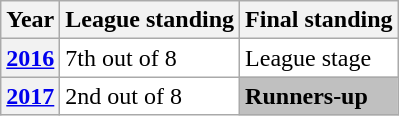<table class="wikitable" style="background:#fff">
<tr style="text-align:center;" |>
<th><strong>Year</strong></th>
<th>League standing</th>
<th>Final standing</th>
</tr>
<tr>
<th><a href='#'>2016</a></th>
<td>7th out of 8</td>
<td>League stage</td>
</tr>
<tr>
<th><a href='#'>2017</a></th>
<td>2nd out of 8</td>
<td style="background: silver;"><strong>Runners-up</strong></td>
</tr>
</table>
